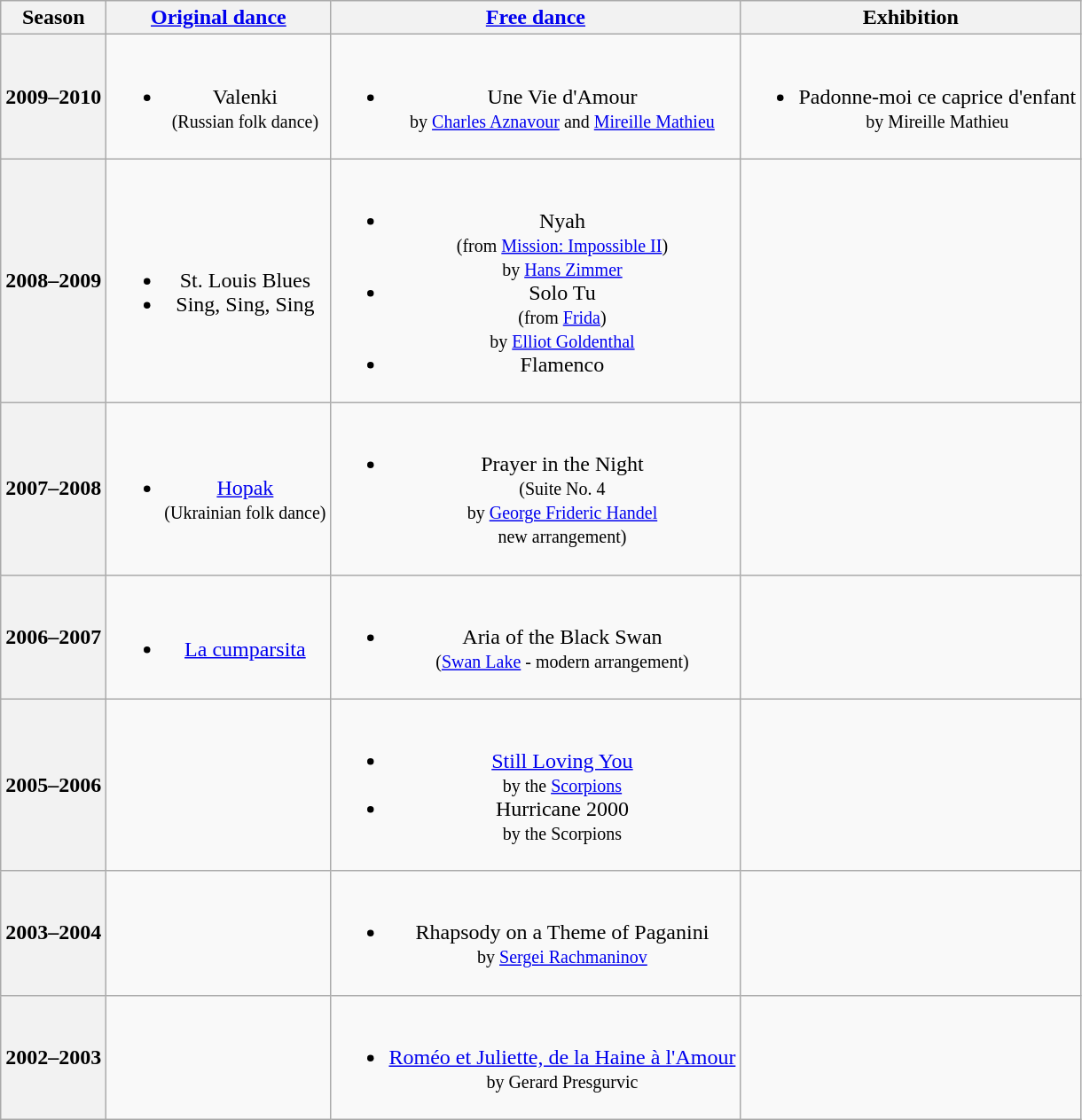<table class="wikitable" style="text-align:center">
<tr>
<th>Season</th>
<th><a href='#'>Original dance</a></th>
<th><a href='#'>Free dance</a></th>
<th>Exhibition</th>
</tr>
<tr>
<th>2009–2010 <br> </th>
<td><br><ul><li>Valenki <br><small> (Russian folk dance) </small></li></ul></td>
<td><br><ul><li>Une Vie d'Amour <br><small> by <a href='#'>Charles Aznavour</a> and <a href='#'>Mireille Mathieu</a> </small></li></ul></td>
<td><br><ul><li>Padonne-moi ce caprice d'enfant <br><small> by Mireille Mathieu </small></li></ul></td>
</tr>
<tr>
<th>2008–2009 <br> </th>
<td><br><ul><li>St. Louis Blues</li><li>Sing, Sing, Sing</li></ul></td>
<td><br><ul><li>Nyah <br><small> (from <a href='#'>Mission: Impossible II</a>) <br> by <a href='#'>Hans Zimmer</a> </small></li><li>Solo Tu <br><small> (from <a href='#'>Frida</a>) <br> by <a href='#'>Elliot Goldenthal</a> </small></li><li>Flamenco</li></ul></td>
<td></td>
</tr>
<tr>
<th>2007–2008 <br> </th>
<td><br><ul><li><a href='#'>Hopak</a> <br><small> (Ukrainian folk dance) </small></li></ul></td>
<td><br><ul><li>Prayer in the Night <br><small> (Suite No. 4 <br> by <a href='#'>George Frideric Handel</a> <br> new arrangement) </small></li></ul></td>
<td></td>
</tr>
<tr>
<th>2006–2007 <br> </th>
<td><br><ul><li><a href='#'>La cumparsita</a></li></ul></td>
<td><br><ul><li>Aria of the Black Swan <br><small> (<a href='#'>Swan Lake</a> - modern arrangement) </small></li></ul></td>
<td></td>
</tr>
<tr>
<th>2005–2006 <br> </th>
<td></td>
<td><br><ul><li><a href='#'>Still Loving You</a> <br><small> by the <a href='#'>Scorpions</a> </small></li><li>Hurricane 2000 <br><small> by the Scorpions </small></li></ul></td>
<td></td>
</tr>
<tr>
<th>2003–2004 <br> </th>
<td></td>
<td><br><ul><li>Rhapsody on a Theme of Paganini <br><small> by <a href='#'>Sergei Rachmaninov</a> </small></li></ul></td>
<td></td>
</tr>
<tr>
<th>2002–2003 <br> </th>
<td></td>
<td><br><ul><li><a href='#'>Roméo et Juliette, de la Haine à l'Amour</a> <br><small> by Gerard Presgurvic </small></li></ul></td>
<td></td>
</tr>
</table>
